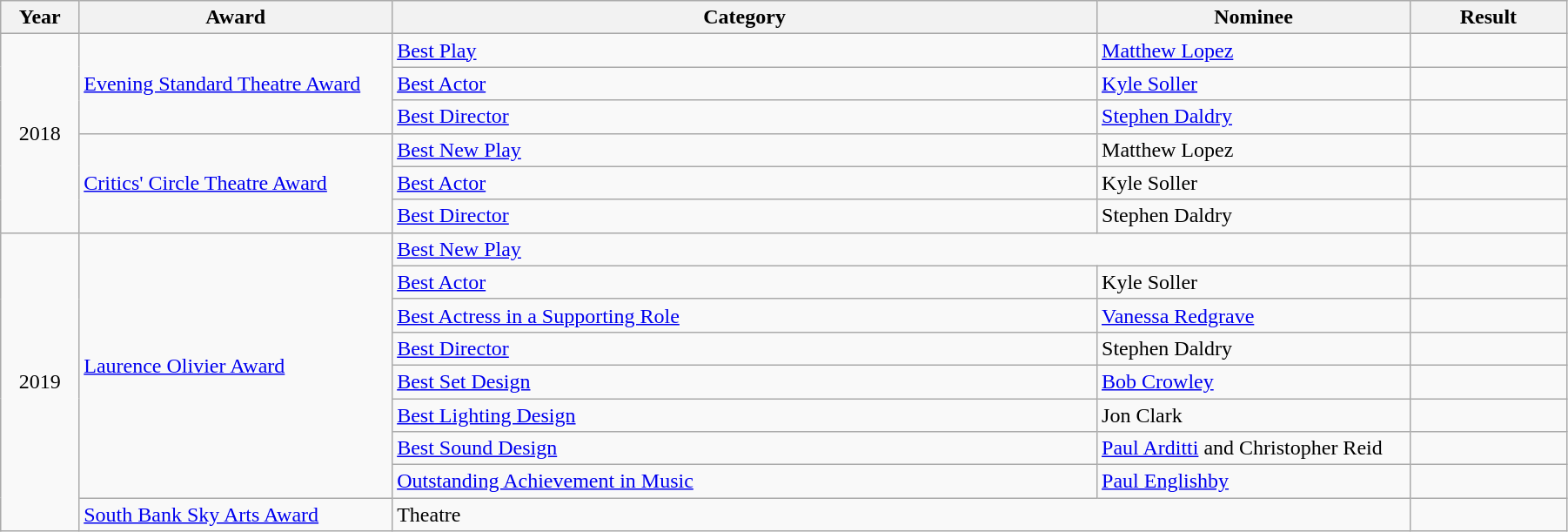<table class="wikitable" width="95%">
<tr>
<th width="5%">Year</th>
<th width="20%">Award</th>
<th width="45%">Category</th>
<th width="20%">Nominee</th>
<th width="10%">Result</th>
</tr>
<tr>
<td rowspan="6" align="center">2018</td>
<td rowspan="3"><a href='#'>Evening Standard Theatre Award</a></td>
<td><a href='#'>Best Play</a></td>
<td><a href='#'>Matthew Lopez</a></td>
<td></td>
</tr>
<tr>
<td><a href='#'>Best Actor</a></td>
<td><a href='#'>Kyle Soller</a></td>
<td></td>
</tr>
<tr>
<td><a href='#'>Best Director</a></td>
<td><a href='#'>Stephen Daldry</a></td>
<td></td>
</tr>
<tr>
<td rowspan="3"><a href='#'>Critics' Circle Theatre Award</a></td>
<td><a href='#'>Best New Play</a></td>
<td>Matthew Lopez</td>
<td></td>
</tr>
<tr>
<td><a href='#'>Best Actor</a></td>
<td>Kyle Soller</td>
<td></td>
</tr>
<tr>
<td><a href='#'>Best Director</a></td>
<td>Stephen Daldry</td>
<td></td>
</tr>
<tr>
<td rowspan="9" align="center">2019</td>
<td rowspan="8"><a href='#'>Laurence Olivier Award</a></td>
<td colspan="2"><a href='#'>Best New Play</a></td>
<td></td>
</tr>
<tr>
<td><a href='#'>Best Actor</a></td>
<td>Kyle Soller</td>
<td></td>
</tr>
<tr>
<td><a href='#'>Best Actress in a Supporting Role</a></td>
<td><a href='#'>Vanessa Redgrave</a></td>
<td></td>
</tr>
<tr>
<td><a href='#'>Best Director</a></td>
<td>Stephen Daldry</td>
<td></td>
</tr>
<tr>
<td><a href='#'>Best Set Design</a></td>
<td><a href='#'>Bob Crowley</a></td>
<td></td>
</tr>
<tr>
<td><a href='#'>Best Lighting Design</a></td>
<td>Jon Clark</td>
<td></td>
</tr>
<tr>
<td><a href='#'>Best Sound Design</a></td>
<td><a href='#'>Paul Arditti</a> and Christopher Reid</td>
<td></td>
</tr>
<tr>
<td><a href='#'>Outstanding Achievement in Music</a></td>
<td><a href='#'>Paul Englishby</a></td>
<td></td>
</tr>
<tr>
<td><a href='#'>South Bank Sky Arts Award</a></td>
<td colspan="2">Theatre</td>
<td></td>
</tr>
</table>
